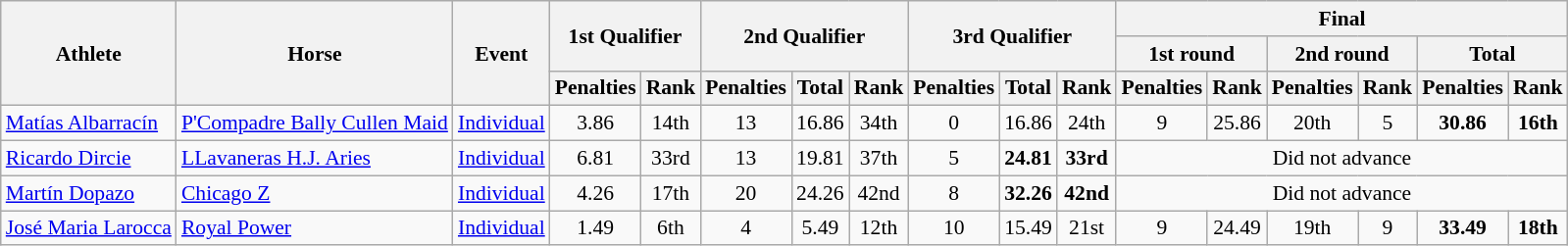<table class=wikitable style="font-size:90%">
<tr>
<th rowspan="3">Athlete</th>
<th rowspan="3">Horse</th>
<th rowspan="3">Event</th>
<th rowspan="2" colspan="2">1st Qualifier</th>
<th rowspan="2" colspan="3">2nd Qualifier</th>
<th rowspan="2" colspan="3">3rd Qualifier</th>
<th colspan="6">Final</th>
</tr>
<tr>
<th colspan="2">1st round</th>
<th colspan="2">2nd round</th>
<th colspan="2">Total</th>
</tr>
<tr>
<th>Penalties</th>
<th>Rank</th>
<th>Penalties</th>
<th>Total</th>
<th>Rank</th>
<th>Penalties</th>
<th>Total</th>
<th>Rank</th>
<th>Penalties</th>
<th>Rank</th>
<th>Penalties</th>
<th>Rank</th>
<th>Penalties</th>
<th>Rank</th>
</tr>
<tr>
<td><a href='#'>Matías Albarracín</a></td>
<td><a href='#'>P'Compadre Bally Cullen Maid</a></td>
<td><a href='#'>Individual</a></td>
<td align=center>3.86</td>
<td align=center>14th</td>
<td align=center>13</td>
<td align=center>16.86</td>
<td align=center>34th</td>
<td align=center>0</td>
<td align=center>16.86</td>
<td align=center>24th</td>
<td align=center>9</td>
<td align=center>25.86</td>
<td align=center>20th</td>
<td align=center>5</td>
<td align=center><strong>30.86</strong></td>
<td align=center><strong>16th</strong></td>
</tr>
<tr>
<td><a href='#'>Ricardo Dircie</a></td>
<td><a href='#'>LLavaneras H.J. Aries</a></td>
<td><a href='#'>Individual</a></td>
<td align=center>6.81</td>
<td align=center>33rd</td>
<td align=center>13</td>
<td align=center>19.81</td>
<td align=center>37th</td>
<td align=center>5</td>
<td align=center><strong>24.81</strong></td>
<td align=center><strong>33rd</strong></td>
<td align=center colspan=6>Did not advance</td>
</tr>
<tr>
<td><a href='#'>Martín Dopazo</a></td>
<td><a href='#'>Chicago Z</a></td>
<td><a href='#'>Individual</a></td>
<td align=center>4.26</td>
<td align=center>17th</td>
<td align=center>20</td>
<td align=center>24.26</td>
<td align=center>42nd</td>
<td align=center>8</td>
<td align=center><strong>32.26</strong></td>
<td align=center><strong>42nd</strong></td>
<td align=center colspan=6>Did not advance</td>
</tr>
<tr>
<td><a href='#'>José Maria Larocca</a></td>
<td><a href='#'>Royal Power</a></td>
<td><a href='#'>Individual</a></td>
<td align=center>1.49</td>
<td align=center>6th</td>
<td align=center>4</td>
<td align=center>5.49</td>
<td align=center>12th</td>
<td align=center>10</td>
<td align=center>15.49</td>
<td align=center>21st</td>
<td align=center>9</td>
<td align=center>24.49</td>
<td align=center>19th</td>
<td align=center>9</td>
<td align=center><strong>33.49</strong></td>
<td align=center><strong>18th</strong></td>
</tr>
</table>
